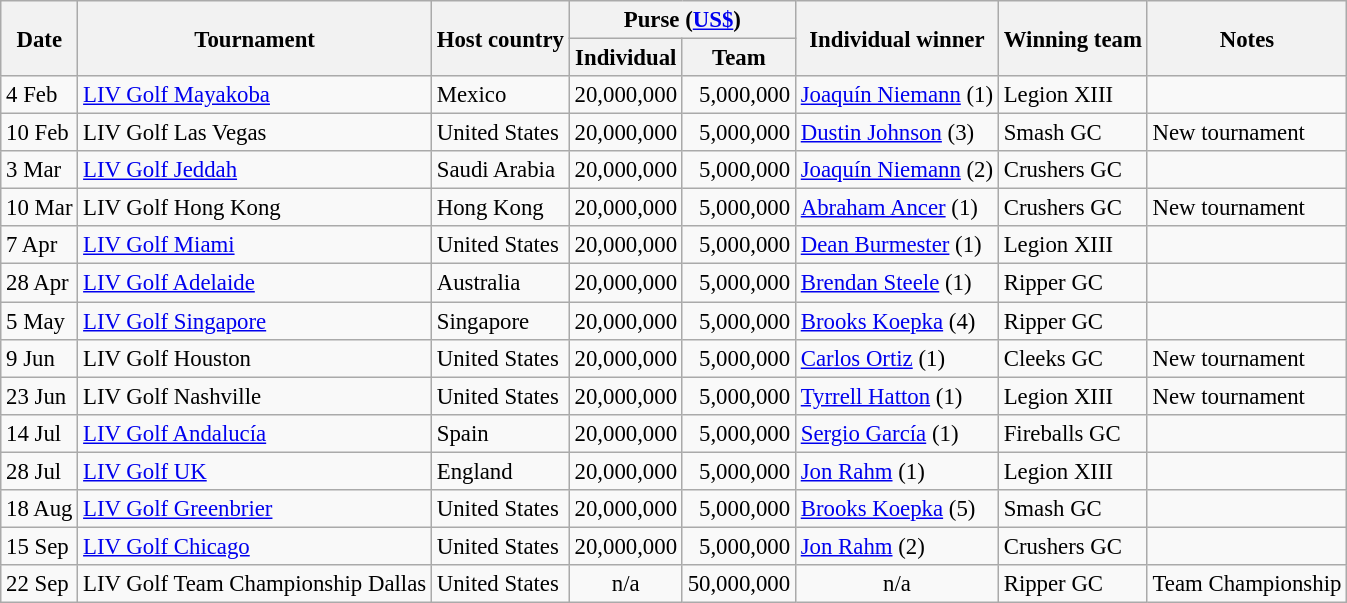<table class="wikitable" style="font-size:95%;">
<tr>
<th rowspan=2>Date</th>
<th rowspan=2>Tournament</th>
<th rowspan=2>Host country</th>
<th colspan=2>Purse (<a href='#'>US$</a>)</th>
<th rowspan=2>Individual winner</th>
<th rowspan=2>Winning team</th>
<th rowspan=2>Notes</th>
</tr>
<tr>
<th>Individual</th>
<th>Team</th>
</tr>
<tr>
<td>4 Feb</td>
<td><a href='#'>LIV Golf Mayakoba</a></td>
<td>Mexico</td>
<td align="right">20,000,000</td>
<td align=right>5,000,000</td>
<td> <a href='#'>Joaquín Niemann</a> (1)</td>
<td>Legion XIII</td>
<td></td>
</tr>
<tr>
<td>10 Feb</td>
<td>LIV Golf Las Vegas</td>
<td>United States</td>
<td align=right>20,000,000</td>
<td align=right>5,000,000</td>
<td> <a href='#'>Dustin Johnson</a> (3)</td>
<td>Smash GC</td>
<td>New tournament</td>
</tr>
<tr>
<td>3 Mar</td>
<td><a href='#'>LIV Golf Jeddah</a></td>
<td>Saudi Arabia</td>
<td align=right>20,000,000</td>
<td align=right>5,000,000</td>
<td> <a href='#'>Joaquín Niemann</a> (2)</td>
<td>Crushers GC</td>
<td></td>
</tr>
<tr>
<td>10 Mar</td>
<td>LIV Golf Hong Kong</td>
<td>Hong Kong</td>
<td align=right>20,000,000</td>
<td align=right>5,000,000</td>
<td> <a href='#'>Abraham Ancer</a> (1)</td>
<td>Crushers GC</td>
<td>New tournament</td>
</tr>
<tr>
<td>7 Apr</td>
<td><a href='#'>LIV Golf Miami</a></td>
<td>United States</td>
<td align=right>20,000,000</td>
<td align=right>5,000,000</td>
<td> <a href='#'>Dean Burmester</a> (1)</td>
<td>Legion XIII</td>
<td></td>
</tr>
<tr>
<td>28 Apr</td>
<td><a href='#'>LIV Golf Adelaide</a></td>
<td>Australia</td>
<td align=right>20,000,000</td>
<td align=right>5,000,000</td>
<td> <a href='#'>Brendan Steele</a> (1)</td>
<td>Ripper GC</td>
<td></td>
</tr>
<tr>
<td>5 May</td>
<td><a href='#'>LIV Golf Singapore</a></td>
<td>Singapore</td>
<td align=right>20,000,000</td>
<td align=right>5,000,000</td>
<td> <a href='#'>Brooks Koepka</a> (4)</td>
<td>Ripper GC</td>
<td></td>
</tr>
<tr>
<td>9 Jun</td>
<td>LIV Golf Houston</td>
<td>United States</td>
<td align=right>20,000,000</td>
<td align=right>5,000,000</td>
<td> <a href='#'>Carlos Ortiz</a> (1)</td>
<td>Cleeks GC</td>
<td>New tournament</td>
</tr>
<tr>
<td>23 Jun</td>
<td>LIV Golf Nashville</td>
<td>United States</td>
<td align=right>20,000,000</td>
<td align=right>5,000,000</td>
<td> <a href='#'>Tyrrell Hatton</a> (1)</td>
<td>Legion XIII</td>
<td>New tournament</td>
</tr>
<tr>
<td>14 Jul</td>
<td><a href='#'>LIV Golf Andalucía</a></td>
<td>Spain</td>
<td align=right>20,000,000</td>
<td align=right>5,000,000</td>
<td> <a href='#'>Sergio García</a> (1)</td>
<td>Fireballs GC</td>
<td></td>
</tr>
<tr>
<td>28 Jul</td>
<td><a href='#'>LIV Golf UK</a></td>
<td>England</td>
<td align=right>20,000,000</td>
<td align=right>5,000,000</td>
<td> <a href='#'>Jon Rahm</a> (1)</td>
<td>Legion XIII</td>
<td></td>
</tr>
<tr>
<td>18 Aug</td>
<td><a href='#'>LIV Golf Greenbrier</a></td>
<td>United States</td>
<td align=right>20,000,000</td>
<td align=right>5,000,000</td>
<td> <a href='#'>Brooks Koepka</a> (5)</td>
<td>Smash GC</td>
<td></td>
</tr>
<tr>
<td>15 Sep</td>
<td><a href='#'>LIV Golf Chicago</a></td>
<td>United States</td>
<td align=right>20,000,000</td>
<td align=right>5,000,000</td>
<td> <a href='#'>Jon Rahm</a> (2)</td>
<td>Crushers GC</td>
<td></td>
</tr>
<tr>
<td>22 Sep</td>
<td>LIV Golf Team Championship Dallas</td>
<td>United States</td>
<td align=center>n/a</td>
<td align=right>50,000,000</td>
<td align=center>n/a</td>
<td>Ripper GC</td>
<td>Team Championship</td>
</tr>
</table>
